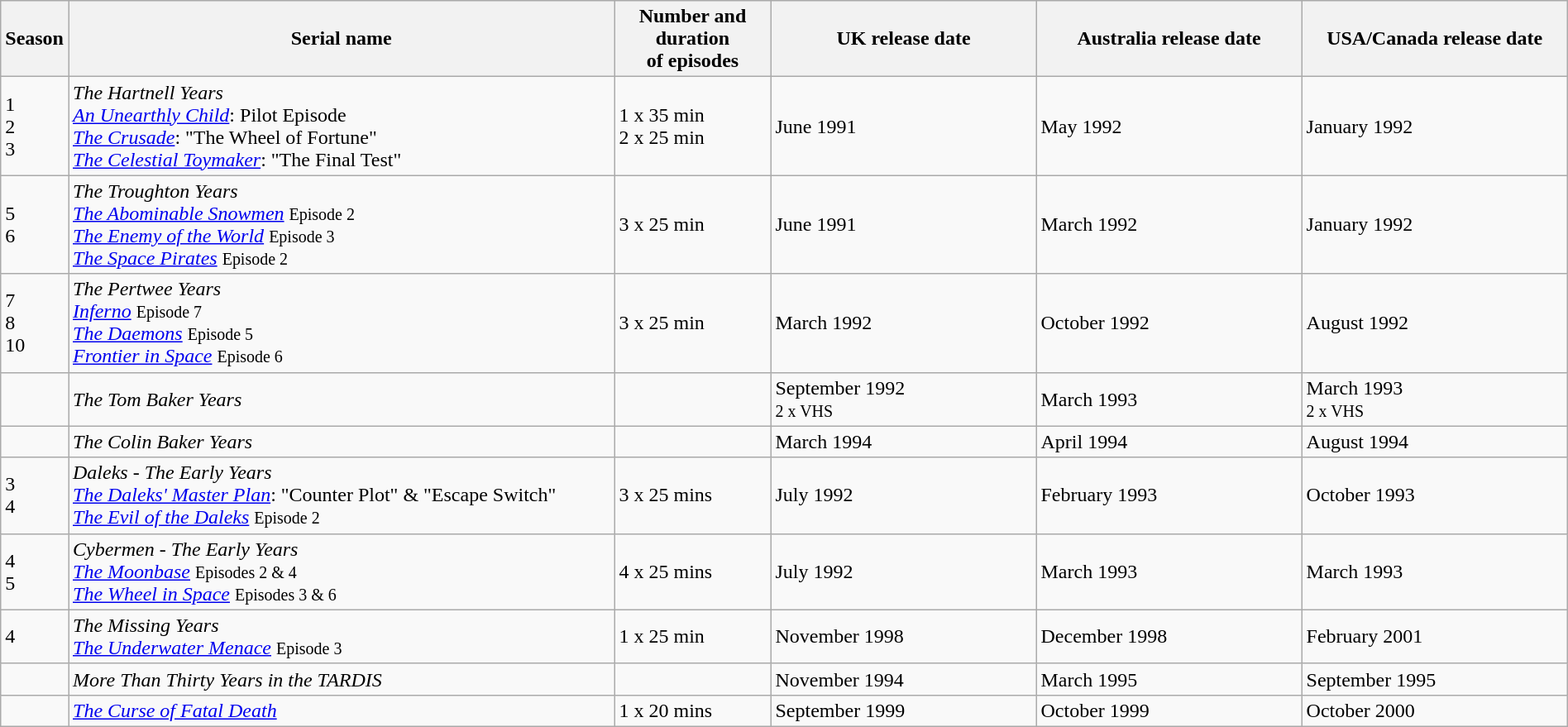<table class="wikitable sortable" style="width:100%;">
<tr>
<th style="width:4%;">Season</th>
<th style="width:35%;">Serial name</th>
<th style="width:10%;">Number and duration<br>of episodes</th>
<th style="width:17%;">UK release date</th>
<th style="width:17%;">Australia  release date</th>
<th style="width:17%;">USA/Canada release date</th>
</tr>
<tr>
<td>1<br>2<br>3</td>
<td><em>The Hartnell Years</em><br><em><a href='#'>An Unearthly Child</a></em>: Pilot Episode<br><em><a href='#'>The Crusade</a></em>: "The Wheel of Fortune"<br><em><a href='#'>The Celestial Toymaker</a></em>: "The Final Test"</td>
<td>1 x 35 min<br>2 x 25 min</td>
<td data-sort-value="1991-06">June 1991</td>
<td data-sort-value="1992-05">May 1992</td>
<td data-sort-value="1992-01">January 1992</td>
</tr>
<tr>
<td>5<br>6</td>
<td><em>The Troughton Years</em><br><em><a href='#'>The Abominable Snowmen</a></em> <small>Episode 2</small><br><em><a href='#'>The Enemy of the World</a></em> <small>Episode 3</small><br><em><a href='#'>The Space Pirates</a></em> <small>Episode 2</small></td>
<td>3 x 25 min</td>
<td data-sort-value="1991-06">June 1991</td>
<td data-sort-value="1992-03">March 1992</td>
<td data-sort-value="1992-01">January 1992</td>
</tr>
<tr>
<td>7<br>8<br>10</td>
<td><em>The Pertwee Years</em><br><em><a href='#'>Inferno</a></em> <small>Episode 7</small><br><em><a href='#'>The Daemons</a></em> <small>Episode 5</small><br><em><a href='#'>Frontier in Space</a></em> <small>Episode 6</small></td>
<td>3 x 25 min</td>
<td data-sort-value="1992-03">March 1992</td>
<td data-sort-value="1992-10">October 1992</td>
<td data-sort-value="1992-08">August 1992</td>
</tr>
<tr>
<td></td>
<td><em>The Tom Baker Years</em></td>
<td></td>
<td data-sort-value="1992-09">September 1992<br><small>2 x VHS</small></td>
<td data-sort-value="1993-03">March 1993</td>
<td data-sort-value="1993-03">March 1993<br><small>2 x VHS</small></td>
</tr>
<tr>
<td></td>
<td><em>The Colin Baker Years</em></td>
<td></td>
<td data-sort-value="1994-03">March 1994</td>
<td data-sort-value="1994-04">April 1994</td>
<td data-sort-value="1994-08">August 1994</td>
</tr>
<tr>
<td>3<br>4</td>
<td><em>Daleks - The Early Years</em><br><em><a href='#'>The Daleks' Master Plan</a></em>: "Counter Plot" & "Escape Switch"<br><em><a href='#'>The Evil of the Daleks</a></em> <small>Episode 2</small></td>
<td>3 x 25 mins</td>
<td data-sort-value="1992-07">July 1992</td>
<td data-sort-value="1993-02">February 1993</td>
<td data-sort-value="1993-10">October 1993</td>
</tr>
<tr>
<td>4<br>5</td>
<td><em>Cybermen - The Early Years</em><br><em><a href='#'>The Moonbase</a></em> <small>Episodes 2 & 4</small><br><em><a href='#'>The Wheel in Space</a></em> <small>Episodes 3 & 6</small></td>
<td>4 x 25 mins</td>
<td data-sort-value="1992-07">July 1992</td>
<td data-sort-value="1993-03">March 1993</td>
<td data-sort-value="1993-03">March 1993</td>
</tr>
<tr>
<td>4</td>
<td><em>The Missing Years</em><br><em><a href='#'>The Underwater Menace</a></em> <small>Episode 3</small></td>
<td>1 x 25 min</td>
<td data-sort-value="1998-11">November 1998</td>
<td data-sort-value="1998-12">December 1998</td>
<td data-sort-value="2001-02">February 2001</td>
</tr>
<tr>
<td></td>
<td><em>More Than Thirty Years in the TARDIS</em></td>
<td></td>
<td data-sort-value="1994-11">November 1994</td>
<td data-sort-value="1995-03">March 1995</td>
<td data-sort-value="1995-09">September 1995</td>
</tr>
<tr>
<td></td>
<td><em><a href='#'>The Curse of Fatal Death</a></em></td>
<td>1 x 20 mins</td>
<td data-sort-value="1999-09">September 1999</td>
<td data-sort-value="1999-10">October 1999</td>
<td data-sort-value="2000-10">October 2000</td>
</tr>
</table>
